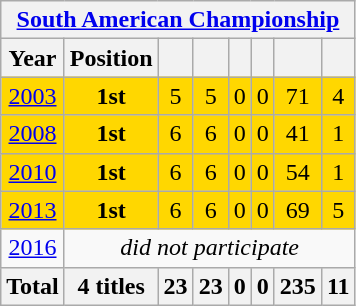<table class="wikitable" style="text-align: center;">
<tr>
<th colspan=9><a href='#'>South American Championship</a></th>
</tr>
<tr>
<th>Year</th>
<th>Position</th>
<th></th>
<th></th>
<th></th>
<th></th>
<th></th>
<th></th>
</tr>
<tr bgcolor=gold>
<td> <a href='#'>2003</a></td>
<td><strong>1st</strong></td>
<td>5</td>
<td>5</td>
<td>0</td>
<td>0</td>
<td>71</td>
<td>4</td>
</tr>
<tr bgcolor=gold>
<td> <a href='#'>2008</a></td>
<td><strong>1st</strong></td>
<td>6</td>
<td>6</td>
<td>0</td>
<td>0</td>
<td>41</td>
<td>1</td>
</tr>
<tr bgcolor=gold>
<td> <a href='#'>2010</a></td>
<td><strong>1st</strong></td>
<td>6</td>
<td>6</td>
<td>0</td>
<td>0</td>
<td>54</td>
<td>1</td>
</tr>
<tr bgcolor=gold>
<td> <a href='#'>2013</a></td>
<td><strong>1st</strong></td>
<td>6</td>
<td>6</td>
<td>0</td>
<td>0</td>
<td>69</td>
<td>5</td>
</tr>
<tr>
<td> <a href='#'>2016</a></td>
<td colspan=8><em>did not participate</em></td>
</tr>
<tr>
<th>Total</th>
<th>4 titles</th>
<th>23</th>
<th>23</th>
<th>0</th>
<th>0</th>
<th>235</th>
<th>11</th>
</tr>
</table>
